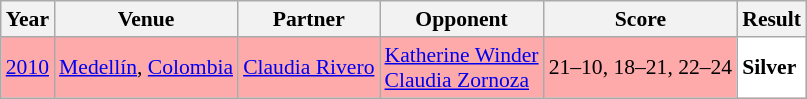<table class="sortable wikitable" style="font-size: 90%;">
<tr>
<th>Year</th>
<th>Venue</th>
<th>Partner</th>
<th>Opponent</th>
<th>Score</th>
<th>Result</th>
</tr>
<tr style="background:#FFAAAA">
<td align="center"><a href='#'>2010</a></td>
<td align="left"><a href='#'>Medellín</a>, <a href='#'>Colombia</a></td>
<td align="left"> <a href='#'>Claudia Rivero</a></td>
<td align="left"> <a href='#'>Katherine Winder</a><br> <a href='#'>Claudia Zornoza</a></td>
<td align="left">21–10, 18–21, 22–24</td>
<td style="text-align:left; background:white"> <strong>Silver</strong></td>
</tr>
</table>
